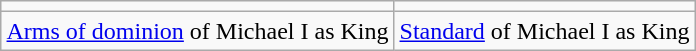<table class="wikitable" style="margin:1em auto; text-align:center;">
<tr>
<td></td>
<td></td>
</tr>
<tr>
<td><a href='#'>Arms of dominion</a> of Michael I as King</td>
<td><a href='#'>Standard</a> of Michael I as King</td>
</tr>
</table>
